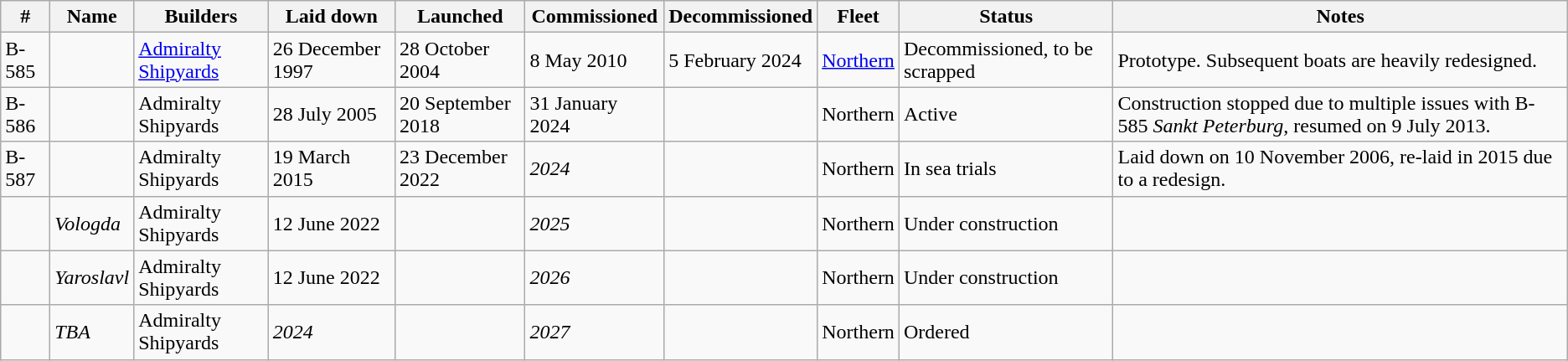<table class="wikitable">
<tr>
<th>#</th>
<th>Name</th>
<th>Builders</th>
<th>Laid down</th>
<th>Launched</th>
<th>Commissioned</th>
<th>Decommissioned</th>
<th>Fleet</th>
<th>Status</th>
<th>Notes</th>
</tr>
<tr>
<td>B-585</td>
<td></td>
<td><a href='#'>Admiralty Shipyards</a></td>
<td>26 December 1997</td>
<td>28 October 2004</td>
<td>8 May 2010</td>
<td>5 February 2024</td>
<td><a href='#'>Northern</a></td>
<td>Decommissioned, to be scrapped</td>
<td>Prototype. Subsequent boats are heavily redesigned.</td>
</tr>
<tr>
<td>B-586</td>
<td></td>
<td>Admiralty Shipyards</td>
<td>28 July 2005</td>
<td>20 September 2018</td>
<td>31 January 2024</td>
<td></td>
<td>Northern</td>
<td>Active</td>
<td>Construction stopped due to multiple issues with B-585 <em>Sankt Peterburg</em>, resumed on 9 July 2013.</td>
</tr>
<tr>
<td>B-587</td>
<td></td>
<td>Admiralty Shipyards</td>
<td>19 March 2015</td>
<td>23 December 2022</td>
<td><em>2024</em></td>
<td></td>
<td>Northern</td>
<td>In sea trials</td>
<td>Laid down on 10 November 2006, re-laid in 2015 due to a redesign.</td>
</tr>
<tr>
<td></td>
<td><em>Vologda</em></td>
<td>Admiralty Shipyards</td>
<td>12 June 2022</td>
<td></td>
<td><em>2025</em></td>
<td></td>
<td>Northern</td>
<td>Under construction</td>
<td></td>
</tr>
<tr>
<td></td>
<td><em>Yaroslavl</em></td>
<td>Admiralty Shipyards</td>
<td>12 June 2022</td>
<td></td>
<td><em>2026</em></td>
<td></td>
<td>Northern</td>
<td>Under construction</td>
<td></td>
</tr>
<tr>
<td></td>
<td><em>TBA</em></td>
<td>Admiralty Shipyards</td>
<td><em>2024</em></td>
<td></td>
<td><em>2027</em></td>
<td></td>
<td>Northern</td>
<td>Ordered</td>
<td></td>
</tr>
</table>
